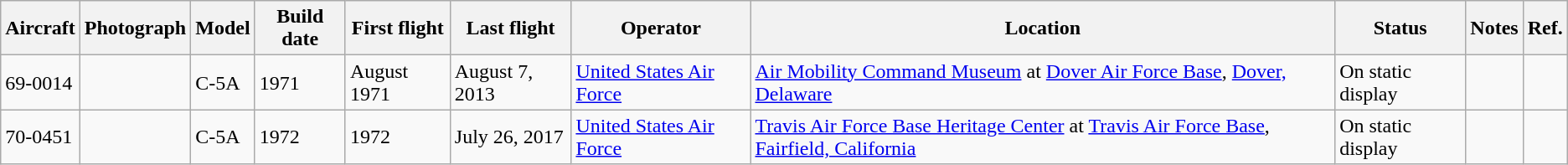<table class="wikitable">
<tr>
<th>Aircraft</th>
<th>Photograph</th>
<th>Model</th>
<th>Build date</th>
<th>First flight</th>
<th>Last flight</th>
<th>Operator</th>
<th>Location</th>
<th>Status</th>
<th>Notes</th>
<th>Ref.</th>
</tr>
<tr>
<td>69-0014</td>
<td></td>
<td>C-5A</td>
<td>1971</td>
<td>August 1971</td>
<td>August 7, 2013</td>
<td><a href='#'>United States Air Force</a></td>
<td><a href='#'>Air Mobility Command Museum</a> at <a href='#'>Dover Air Force Base</a>, <a href='#'>Dover, Delaware</a></td>
<td>On static display</td>
<td></td>
<td></td>
</tr>
<tr>
<td>70-0451</td>
<td></td>
<td>C-5A</td>
<td>1972</td>
<td>1972</td>
<td>July 26, 2017</td>
<td><a href='#'>United States Air Force</a></td>
<td><a href='#'>Travis Air Force Base Heritage Center</a> at <a href='#'>Travis Air Force Base</a>, <a href='#'>Fairfield, California</a></td>
<td>On static display</td>
<td></td>
<td></td>
</tr>
</table>
